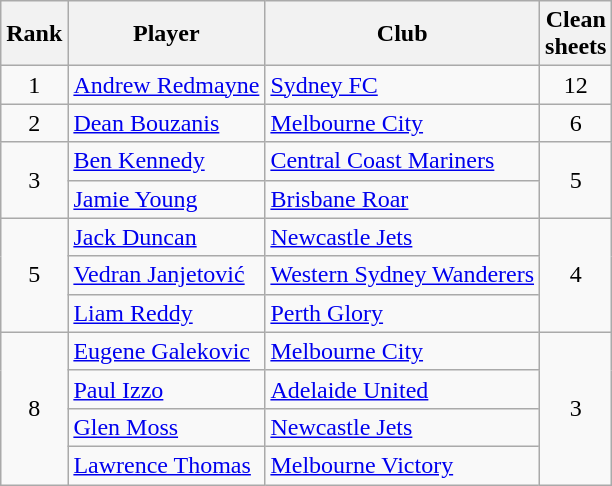<table class="wikitable" style="text-align:center">
<tr>
<th>Rank</th>
<th>Player</th>
<th>Club</th>
<th>Clean<br>sheets</th>
</tr>
<tr>
<td rowspan="1">1</td>
<td align="left"> <a href='#'>Andrew Redmayne</a></td>
<td align="left"><a href='#'>Sydney FC</a></td>
<td rowspan="1">12</td>
</tr>
<tr>
<td rowspan="1">2</td>
<td align="left"> <a href='#'>Dean Bouzanis</a></td>
<td align="left"><a href='#'>Melbourne City</a></td>
<td rowspan="1">6</td>
</tr>
<tr>
<td rowspan="2">3</td>
<td align="left"> <a href='#'>Ben Kennedy</a></td>
<td align="left"><a href='#'>Central Coast Mariners</a></td>
<td rowspan="2">5</td>
</tr>
<tr>
<td align="left"> <a href='#'>Jamie Young</a></td>
<td align="left"><a href='#'>Brisbane Roar</a></td>
</tr>
<tr>
<td rowspan="3">5</td>
<td align="left"> <a href='#'>Jack Duncan</a></td>
<td align="left"><a href='#'>Newcastle Jets</a></td>
<td rowspan="3">4</td>
</tr>
<tr>
<td align="left"> <a href='#'>Vedran Janjetović</a></td>
<td align="left"><a href='#'>Western Sydney Wanderers</a></td>
</tr>
<tr>
<td align="left"> <a href='#'>Liam Reddy</a></td>
<td align="left"><a href='#'>Perth Glory</a></td>
</tr>
<tr>
<td rowspan="4">8</td>
<td align="left"> <a href='#'>Eugene Galekovic</a></td>
<td align="left"><a href='#'>Melbourne City</a></td>
<td rowspan="4">3</td>
</tr>
<tr>
<td align="left"> <a href='#'>Paul Izzo</a></td>
<td align="left"><a href='#'>Adelaide United</a></td>
</tr>
<tr>
<td align="left"> <a href='#'>Glen Moss</a></td>
<td align="left"><a href='#'>Newcastle Jets</a></td>
</tr>
<tr>
<td align="left"> <a href='#'>Lawrence Thomas</a></td>
<td align="left"><a href='#'>Melbourne Victory</a><br></td>
</tr>
</table>
